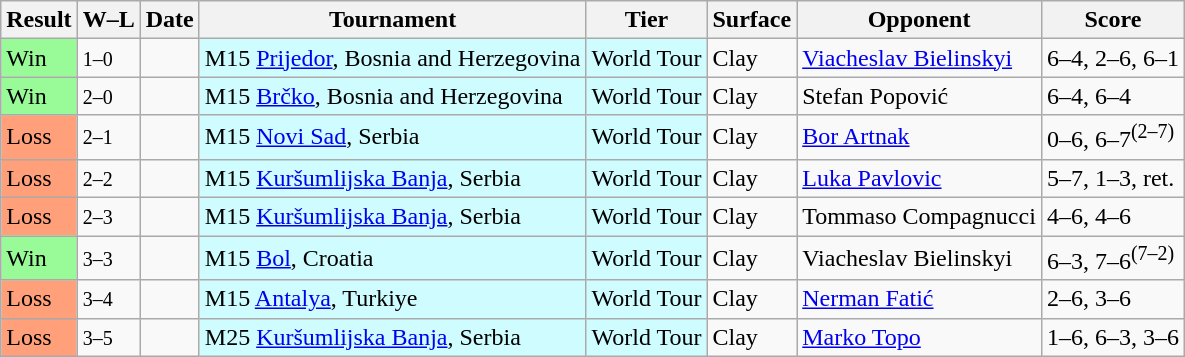<table class="sortable wikitable nowrap">
<tr>
<th>Result</th>
<th class="unsortable">W–L</th>
<th>Date</th>
<th>Tournament</th>
<th>Tier</th>
<th>Surface</th>
<th>Opponent</th>
<th class="unsortable">Score</th>
</tr>
<tr>
<td bgcolor=98FB98>Win</td>
<td><small>1–0</small></td>
<td></td>
<td style="background:#cffcff;">M15 <a href='#'>Prijedor</a>, Bosnia and Herzegovina</td>
<td style="background:#cffcff;">World Tour</td>
<td>Clay</td>
<td> <a href='#'>Viacheslav Bielinskyi</a></td>
<td>6–4, 2–6, 6–1</td>
</tr>
<tr>
<td bgcolor=98FB98>Win</td>
<td><small>2–0</small></td>
<td></td>
<td style="background:#cffcff;">M15 <a href='#'>Brčko</a>, Bosnia and Herzegovina</td>
<td style="background:#cffcff;">World Tour</td>
<td>Clay</td>
<td> Stefan Popović</td>
<td>6–4, 6–4</td>
</tr>
<tr>
<td bgcolor=FFA07A>Loss</td>
<td><small>2–1</small></td>
<td></td>
<td style="background:#cffcff;">M15 <a href='#'>Novi Sad</a>, Serbia</td>
<td style="background:#cffcff;">World Tour</td>
<td>Clay</td>
<td> <a href='#'>Bor Artnak</a></td>
<td>0–6, 6–7<sup>(2–7)</sup></td>
</tr>
<tr>
<td bgcolor=FFA07A>Loss</td>
<td><small>2–2</small></td>
<td></td>
<td style="background:#cffcff;">M15 <a href='#'>Kuršumlijska Banja</a>, Serbia</td>
<td style="background:#cffcff;">World Tour</td>
<td>Clay</td>
<td> <a href='#'>Luka Pavlovic</a></td>
<td>5–7, 1–3, ret.</td>
</tr>
<tr>
<td bgcolor=FFA07A>Loss</td>
<td><small>2–3</small></td>
<td></td>
<td style="background:#cffcff;">M15 <a href='#'>Kuršumlijska Banja</a>, Serbia</td>
<td style="background:#cffcff;">World Tour</td>
<td>Clay</td>
<td> Tommaso Compagnucci</td>
<td>4–6, 4–6</td>
</tr>
<tr>
<td bgcolor=98FB98>Win</td>
<td><small>3–3</small></td>
<td></td>
<td style="background:#cffcff;">M15 <a href='#'>Bol</a>, Croatia</td>
<td style="background:#cffcff;">World Tour</td>
<td>Clay</td>
<td> Viacheslav Bielinskyi</td>
<td>6–3, 7–6<sup>(7–2)</sup></td>
</tr>
<tr>
<td bgcolor=FFA07A>Loss</td>
<td><small>3–4</small></td>
<td></td>
<td style="background:#cffcff;">M15 <a href='#'>Antalya</a>, Turkiye</td>
<td style="background:#cffcff;">World Tour</td>
<td>Clay</td>
<td> <a href='#'>Nerman Fatić</a></td>
<td>2–6, 3–6</td>
</tr>
<tr>
<td bgcolor=FFA07A>Loss</td>
<td><small>3–5</small></td>
<td></td>
<td style="background:#cffcff;">M25 <a href='#'>Kuršumlijska Banja</a>, Serbia</td>
<td style="background:#cffcff;">World Tour</td>
<td>Clay</td>
<td> <a href='#'>Marko Topo</a></td>
<td>1–6, 6–3, 3–6</td>
</tr>
</table>
